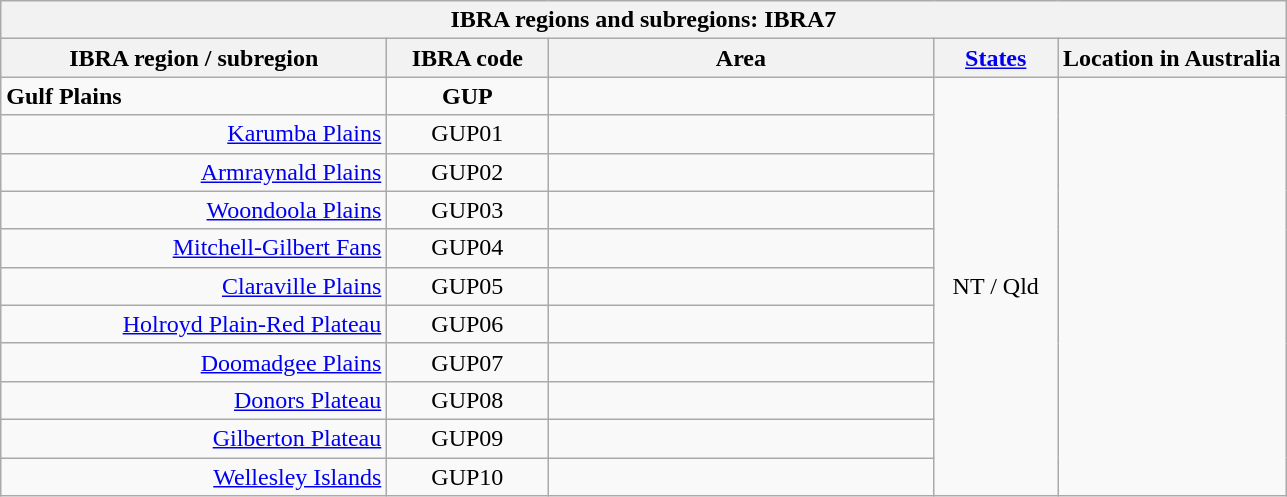<table class="wikitable sortable">
<tr>
<th rowwidth=100px colspan=5>IBRA regions and subregions: IBRA7</th>
</tr>
<tr>
<th scope="col" width="250px">IBRA region / subregion</th>
<th scope="col" width="100px">IBRA code</th>
<th scope="col" width="250px">Area</th>
<th scope="col" width="75px"><a href='#'>States</a></th>
<th>Location in Australia</th>
</tr>
<tr>
<td><strong>Gulf Plains</strong></td>
<td align="center"><strong>GUP</strong></td>
<td align="right"><strong></strong></td>
<td align="center" rowspan=11>NT / Qld</td>
<td align="center" rowspan=11></td>
</tr>
<tr>
<td align="right"><a href='#'>Karumba Plains</a></td>
<td align="center">GUP01</td>
<td align="right"></td>
</tr>
<tr>
<td align="right"><a href='#'>Armraynald Plains</a></td>
<td align="center">GUP02</td>
<td align="right"></td>
</tr>
<tr>
<td align="right"><a href='#'>Woondoola Plains</a></td>
<td align="center">GUP03</td>
<td align="right"></td>
</tr>
<tr>
<td align="right"><a href='#'>Mitchell-Gilbert Fans</a></td>
<td align="center">GUP04</td>
<td align="right"></td>
</tr>
<tr>
<td align="right"><a href='#'>Claraville Plains</a></td>
<td align="center">GUP05</td>
<td align="right"></td>
</tr>
<tr>
<td align="right"><a href='#'>Holroyd Plain-Red Plateau</a></td>
<td align="center">GUP06</td>
<td align="right"></td>
</tr>
<tr>
<td align="right"><a href='#'>Doomadgee Plains</a></td>
<td align="center">GUP07</td>
<td align="right"></td>
</tr>
<tr>
<td align="right"><a href='#'>Donors Plateau</a></td>
<td align="center">GUP08</td>
<td align="right"></td>
</tr>
<tr>
<td align="right"><a href='#'>Gilberton Plateau</a></td>
<td align="center">GUP09</td>
<td align="right"></td>
</tr>
<tr>
<td align="right"><a href='#'>Wellesley Islands</a></td>
<td align="center">GUP10</td>
<td align="right"></td>
</tr>
</table>
